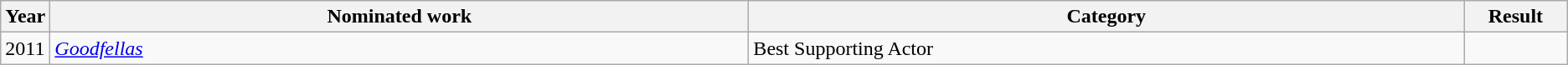<table class="wikitable sortable">
<tr>
<th scope="col" style="width:1em;">Year</th>
<th scope="col" style="width:39em;">Nominated work</th>
<th scope="col" style="width:40em;">Category</th>
<th scope="col" style="width:5em;">Result</th>
</tr>
<tr>
<td>2011</td>
<td><em><a href='#'>Goodfellas</a></em></td>
<td>Best Supporting Actor</td>
<td></td>
</tr>
</table>
